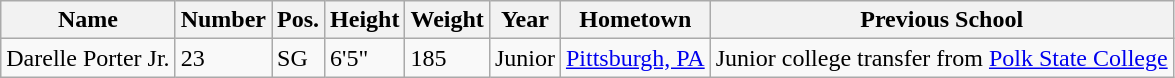<table class="wikitable sortable" border="1">
<tr>
<th>Name</th>
<th>Number</th>
<th>Pos.</th>
<th>Height</th>
<th>Weight</th>
<th>Year</th>
<th>Hometown</th>
<th class="unsortable">Previous School</th>
</tr>
<tr>
<td sortname>Darelle Porter Jr.</td>
<td>23</td>
<td>SG</td>
<td>6'5"</td>
<td>185</td>
<td>Junior</td>
<td><a href='#'>Pittsburgh, PA</a></td>
<td>Junior college transfer from <a href='#'>Polk State College</a></td>
</tr>
</table>
